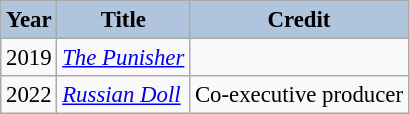<table class="wikitable" style="font-size:95%;">
<tr>
<th style="background:#B0C4DE;">Year</th>
<th style="background:#B0C4DE;">Title</th>
<th style="background:#B0C4DE;">Credit</th>
</tr>
<tr>
<td>2019</td>
<td><em><a href='#'>The Punisher</a></em></td>
<td></td>
</tr>
<tr>
<td>2022</td>
<td><em><a href='#'>Russian Doll</a></em></td>
<td>Co-executive producer</td>
</tr>
</table>
